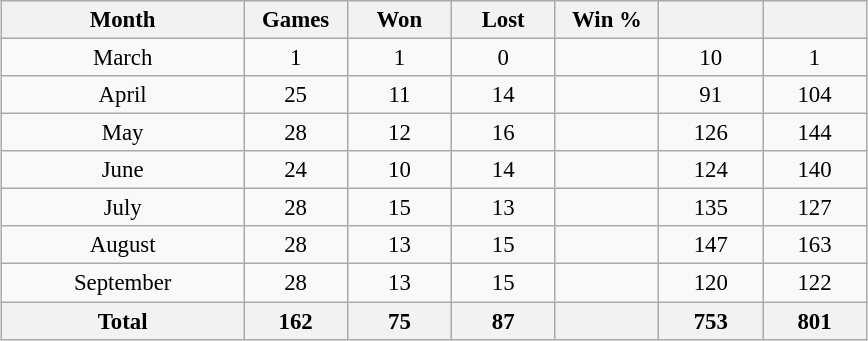<table class="wikitable" style="font-size:95%; text-align:center; width:38em;margin: 0.5em auto;">
<tr>
<th width="28%">Month</th>
<th width="12%">Games</th>
<th width="12%">Won</th>
<th width="12%">Lost</th>
<th width="12%">Win %</th>
<th width="12%"></th>
<th width="12%"></th>
</tr>
<tr>
<td>March</td>
<td>1</td>
<td>1</td>
<td>0</td>
<td></td>
<td>10</td>
<td>1</td>
</tr>
<tr>
<td>April</td>
<td>25</td>
<td>11</td>
<td>14</td>
<td></td>
<td>91</td>
<td>104</td>
</tr>
<tr>
<td>May</td>
<td>28</td>
<td>12</td>
<td>16</td>
<td></td>
<td>126</td>
<td>144</td>
</tr>
<tr>
<td>June</td>
<td>24</td>
<td>10</td>
<td>14</td>
<td></td>
<td>124</td>
<td>140</td>
</tr>
<tr>
<td>July</td>
<td>28</td>
<td>15</td>
<td>13</td>
<td></td>
<td>135</td>
<td>127</td>
</tr>
<tr>
<td>August</td>
<td>28</td>
<td>13</td>
<td>15</td>
<td></td>
<td>147</td>
<td>163</td>
</tr>
<tr>
<td>September</td>
<td>28</td>
<td>13</td>
<td>15</td>
<td></td>
<td>120</td>
<td>122</td>
</tr>
<tr>
<th>Total</th>
<th>162</th>
<th>75</th>
<th>87</th>
<th></th>
<th>753</th>
<th>801</th>
</tr>
</table>
